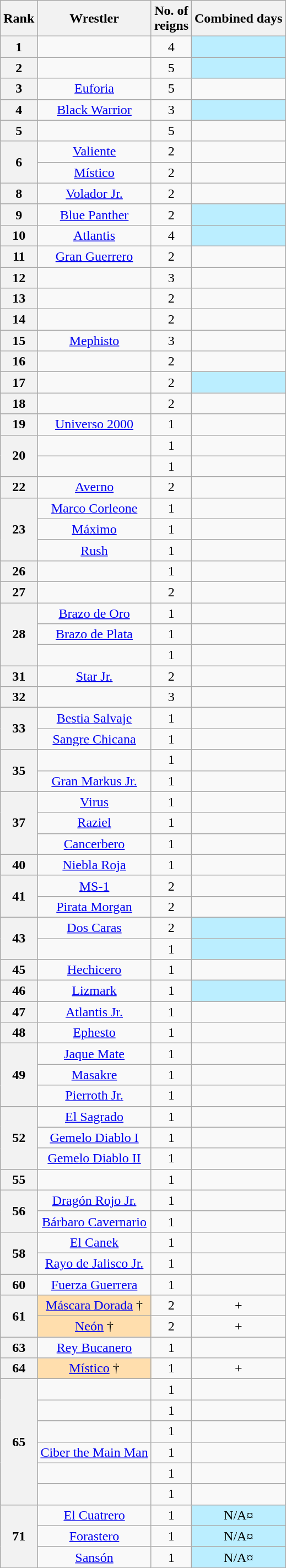<table class="wikitable sortable" style="text-align: center">
<tr>
<th data-sort-type="number">Rank</th>
<th>Wrestler</th>
<th data-sort-type="number">No. of<br>reigns</th>
<th data-sort-type="number">Combined days</th>
</tr>
<tr>
<th>1</th>
<td></td>
<td>4</td>
<td style="background-color:#bbeeff"></td>
</tr>
<tr>
<th>2</th>
<td></td>
<td>5</td>
<td style="background-color:#bbeeff"></td>
</tr>
<tr>
<th>3</th>
<td><a href='#'>Euforia</a></td>
<td>5</td>
<td></td>
</tr>
<tr>
<th>4</th>
<td><a href='#'>Black Warrior</a></td>
<td>3</td>
<td style="background-color:#bbeeff"></td>
</tr>
<tr>
<th>5</th>
<td></td>
<td>5</td>
<td></td>
</tr>
<tr>
<th rowspan=2 scope="row">6</th>
<td><a href='#'>Valiente</a></td>
<td>2</td>
<td></td>
</tr>
<tr>
<td><a href='#'>Místico</a></td>
<td>2</td>
<td></td>
</tr>
<tr>
<th>8</th>
<td><a href='#'>Volador Jr.</a></td>
<td>2</td>
<td></td>
</tr>
<tr>
<th>9</th>
<td><a href='#'>Blue Panther</a></td>
<td>2</td>
<td style="background-color:#bbeeff"></td>
</tr>
<tr>
<th>10</th>
<td><a href='#'>Atlantis</a></td>
<td>4</td>
<td style="background-color:#bbeeff"></td>
</tr>
<tr>
<th>11</th>
<td><a href='#'>Gran Guerrero</a></td>
<td>2</td>
<td></td>
</tr>
<tr>
<th>12</th>
<td></td>
<td>3</td>
<td></td>
</tr>
<tr>
<th>13</th>
<td></td>
<td>2</td>
<td></td>
</tr>
<tr>
<th>14</th>
<td></td>
<td>2</td>
<td></td>
</tr>
<tr>
<th>15</th>
<td><a href='#'>Mephisto</a></td>
<td>3</td>
<td></td>
</tr>
<tr>
<th>16</th>
<td></td>
<td>2</td>
<td></td>
</tr>
<tr>
<th>17</th>
<td></td>
<td>2</td>
<td style="background-color:#bbeeff"></td>
</tr>
<tr>
<th>18</th>
<td></td>
<td>2</td>
<td></td>
</tr>
<tr>
<th>19</th>
<td><a href='#'>Universo 2000</a></td>
<td>1</td>
<td></td>
</tr>
<tr>
<th rowspan=2 scope="row">20</th>
<td></td>
<td>1</td>
<td></td>
</tr>
<tr>
<td></td>
<td>1</td>
<td></td>
</tr>
<tr>
<th>22</th>
<td><a href='#'>Averno</a></td>
<td>2</td>
<td></td>
</tr>
<tr>
<th rowspan=3 scope="row">23</th>
<td><a href='#'>Marco Corleone</a></td>
<td>1</td>
<td></td>
</tr>
<tr>
<td><a href='#'>Máximo</a></td>
<td>1</td>
<td></td>
</tr>
<tr>
<td><a href='#'>Rush</a></td>
<td>1</td>
<td></td>
</tr>
<tr>
<th>26</th>
<td></td>
<td>1</td>
<td></td>
</tr>
<tr>
<th>27</th>
<td></td>
<td>2</td>
<td></td>
</tr>
<tr>
<th rowspan=3 scope="row">28</th>
<td><a href='#'>Brazo de Oro</a></td>
<td>1</td>
<td></td>
</tr>
<tr>
<td><a href='#'>Brazo de Plata</a></td>
<td>1</td>
<td></td>
</tr>
<tr>
<td></td>
<td>1</td>
<td></td>
</tr>
<tr>
<th>31</th>
<td><a href='#'>Star Jr.</a></td>
<td>2</td>
<td></td>
</tr>
<tr>
<th>32</th>
<td></td>
<td>3</td>
<td></td>
</tr>
<tr>
<th rowspan=2 scope="row">33</th>
<td><a href='#'>Bestia Salvaje</a></td>
<td>1</td>
<td></td>
</tr>
<tr>
<td><a href='#'>Sangre Chicana</a></td>
<td>1</td>
<td></td>
</tr>
<tr>
<th rowspan=2 scope="row">35</th>
<td></td>
<td>1</td>
<td></td>
</tr>
<tr>
<td><a href='#'>Gran Markus Jr.</a></td>
<td>1</td>
<td></td>
</tr>
<tr>
<th rowspan=3 scope="row">37</th>
<td><a href='#'>Virus</a></td>
<td>1</td>
<td></td>
</tr>
<tr>
<td><a href='#'>Raziel</a></td>
<td>1</td>
<td></td>
</tr>
<tr>
<td><a href='#'>Cancerbero</a></td>
<td>1</td>
<td></td>
</tr>
<tr>
<th>40</th>
<td><a href='#'>Niebla Roja</a></td>
<td>1</td>
<td></td>
</tr>
<tr>
<th rowspan=2 scope="row">41</th>
<td><a href='#'>MS-1</a></td>
<td>2</td>
<td></td>
</tr>
<tr>
<td><a href='#'>Pirata Morgan</a></td>
<td>2</td>
<td></td>
</tr>
<tr>
<th rowspan=2 scope="row">43</th>
<td><a href='#'>Dos Caras</a></td>
<td>2</td>
<td style="background-color:#bbeeff"></td>
</tr>
<tr>
<td></td>
<td>1</td>
<td style="background-color:#bbeeff"></td>
</tr>
<tr>
<th>45</th>
<td><a href='#'>Hechicero</a></td>
<td>1</td>
<td></td>
</tr>
<tr>
<th>46</th>
<td><a href='#'>Lizmark</a></td>
<td>1</td>
<td style="background-color:#bbeeff"></td>
</tr>
<tr>
<th>47</th>
<td><a href='#'>Atlantis Jr.</a></td>
<td>1</td>
<td></td>
</tr>
<tr>
<th>48</th>
<td><a href='#'>Ephesto</a></td>
<td>1</td>
<td></td>
</tr>
<tr>
<th rowspan=3 scope="row">49</th>
<td><a href='#'>Jaque Mate</a></td>
<td>1</td>
<td></td>
</tr>
<tr>
<td><a href='#'>Masakre</a></td>
<td>1</td>
<td></td>
</tr>
<tr>
<td><a href='#'>Pierroth Jr.</a></td>
<td>1</td>
<td></td>
</tr>
<tr>
<th rowspan=3 scope="row">52</th>
<td><a href='#'>El Sagrado</a></td>
<td>1</td>
<td></td>
</tr>
<tr>
<td><a href='#'>Gemelo Diablo I</a></td>
<td>1</td>
<td></td>
</tr>
<tr>
<td><a href='#'>Gemelo Diablo II</a></td>
<td>1</td>
<td></td>
</tr>
<tr>
<th>55</th>
<td></td>
<td>1</td>
<td></td>
</tr>
<tr>
<th rowspan=2 scope="row">56</th>
<td><a href='#'>Dragón Rojo Jr.</a></td>
<td>1</td>
<td></td>
</tr>
<tr>
<td><a href='#'>Bárbaro Cavernario</a></td>
<td>1</td>
<td></td>
</tr>
<tr>
<th rowspan=2 scope="row">58</th>
<td><a href='#'>El Canek</a></td>
<td>1</td>
<td></td>
</tr>
<tr>
<td><a href='#'>Rayo de Jalisco Jr.</a></td>
<td>1</td>
<td></td>
</tr>
<tr>
<th>60</th>
<td><a href='#'>Fuerza Guerrera</a></td>
<td>1</td>
<td></td>
</tr>
<tr>
<th rowspan=2 scope="row">61</th>
<td style="background: #ffdead;"><a href='#'>Máscara Dorada</a> †</td>
<td>2</td>
<td>+</td>
</tr>
<tr>
<td style="background: #ffdead;"><a href='#'>Neón</a> †</td>
<td>2</td>
<td>+</td>
</tr>
<tr>
<th>63</th>
<td><a href='#'>Rey Bucanero</a></td>
<td>1</td>
<td></td>
</tr>
<tr>
<th>64</th>
<td style="background: #ffdead;"><a href='#'>Místico</a> †</td>
<td>1</td>
<td>+</td>
</tr>
<tr>
<th rowspan=6 scope="row">65</th>
<td></td>
<td>1</td>
<td></td>
</tr>
<tr>
<td></td>
<td>1</td>
<td></td>
</tr>
<tr>
<td></td>
<td>1</td>
<td></td>
</tr>
<tr>
<td><a href='#'>Ciber the Main Man</a></td>
<td>1</td>
<td></td>
</tr>
<tr>
<td></td>
<td>1</td>
<td></td>
</tr>
<tr>
<td></td>
<td>1</td>
<td></td>
</tr>
<tr>
<th rowspan=3>71</th>
<td><a href='#'>El Cuatrero</a></td>
<td>1</td>
<td style="background-color:#bbeeff">N/A¤</td>
</tr>
<tr>
<td><a href='#'>Forastero</a></td>
<td>1</td>
<td style="background-color:#bbeeff">N/A¤</td>
</tr>
<tr>
<td><a href='#'>Sansón</a></td>
<td>1</td>
<td style="background-color:#bbeeff">N/A¤</td>
</tr>
</table>
